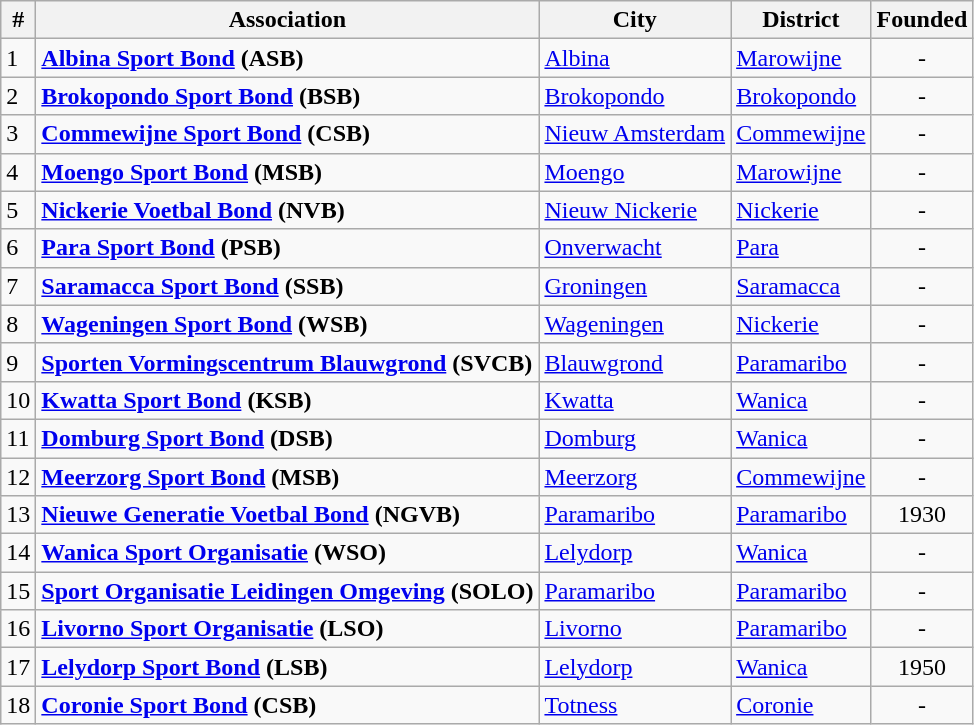<table class="wikitable sortable">
<tr>
<th>#</th>
<th>Association</th>
<th>City</th>
<th>District</th>
<th>Founded</th>
</tr>
<tr>
<td>1</td>
<td><strong><a href='#'>Albina Sport Bond</a> (ASB)</strong></td>
<td><a href='#'>Albina</a></td>
<td><a href='#'>Marowijne</a></td>
<td align=center>-</td>
</tr>
<tr>
<td>2</td>
<td><strong><a href='#'>Brokopondo Sport Bond</a> (BSB)</strong></td>
<td><a href='#'>Brokopondo</a></td>
<td><a href='#'>Brokopondo</a></td>
<td align=center>-</td>
</tr>
<tr>
<td>3</td>
<td><strong><a href='#'>Commewijne Sport Bond</a> (CSB)</strong></td>
<td><a href='#'>Nieuw Amsterdam</a></td>
<td><a href='#'>Commewijne</a></td>
<td align=center>-</td>
</tr>
<tr>
<td>4</td>
<td><strong><a href='#'>Moengo Sport Bond</a> (MSB)</strong></td>
<td><a href='#'>Moengo</a></td>
<td><a href='#'>Marowijne</a></td>
<td align=center>-</td>
</tr>
<tr>
<td>5</td>
<td><strong><a href='#'>Nickerie Voetbal Bond</a> (NVB)</strong></td>
<td><a href='#'>Nieuw Nickerie</a></td>
<td><a href='#'>Nickerie</a></td>
<td align=center>-</td>
</tr>
<tr>
<td>6</td>
<td><strong><a href='#'>Para Sport Bond</a> (PSB)</strong></td>
<td><a href='#'>Onverwacht</a></td>
<td><a href='#'>Para</a></td>
<td align=center>-</td>
</tr>
<tr>
<td>7</td>
<td><strong><a href='#'>Saramacca Sport Bond</a> (SSB)</strong></td>
<td><a href='#'>Groningen</a></td>
<td><a href='#'>Saramacca</a></td>
<td align=center>-</td>
</tr>
<tr>
<td>8</td>
<td><strong><a href='#'>Wageningen Sport Bond</a> (WSB)</strong></td>
<td><a href='#'>Wageningen</a></td>
<td><a href='#'>Nickerie</a></td>
<td align=center>-</td>
</tr>
<tr>
<td>9</td>
<td><strong><a href='#'>Sporten Vormingscentrum Blauwgrond</a> (SVCB)</strong></td>
<td><a href='#'>Blauwgrond</a></td>
<td><a href='#'>Paramaribo</a></td>
<td align=center>-</td>
</tr>
<tr>
<td>10</td>
<td><strong><a href='#'>Kwatta Sport Bond</a> (KSB)</strong></td>
<td><a href='#'>Kwatta</a></td>
<td><a href='#'>Wanica</a></td>
<td align=center>-</td>
</tr>
<tr>
<td>11</td>
<td><strong><a href='#'>Domburg Sport Bond</a> (DSB)</strong></td>
<td><a href='#'>Domburg</a></td>
<td><a href='#'>Wanica</a></td>
<td align=center>-</td>
</tr>
<tr>
<td>12</td>
<td><strong><a href='#'>Meerzorg Sport Bond</a> (MSB)</strong></td>
<td><a href='#'>Meerzorg</a></td>
<td><a href='#'>Commewijne</a></td>
<td align=center>-</td>
</tr>
<tr>
<td>13</td>
<td><strong><a href='#'>Nieuwe Generatie Voetbal Bond</a> (NGVB)</strong></td>
<td><a href='#'>Paramaribo</a></td>
<td><a href='#'>Paramaribo</a></td>
<td align=center>1930</td>
</tr>
<tr>
<td>14</td>
<td><strong><a href='#'>Wanica Sport Organisatie</a> (WSO)</strong></td>
<td><a href='#'>Lelydorp</a></td>
<td><a href='#'>Wanica</a></td>
<td align=center>-</td>
</tr>
<tr>
<td>15</td>
<td><strong><a href='#'>Sport Organisatie Leidingen Omgeving</a> (SOLO)</strong></td>
<td><a href='#'>Paramaribo</a></td>
<td><a href='#'>Paramaribo</a></td>
<td align=center>-</td>
</tr>
<tr>
<td>16</td>
<td><strong><a href='#'>Livorno Sport Organisatie</a> (LSO)</strong></td>
<td><a href='#'>Livorno</a></td>
<td><a href='#'>Paramaribo</a></td>
<td align=center>-</td>
</tr>
<tr>
<td>17</td>
<td><strong><a href='#'>Lelydorp Sport Bond</a> (LSB)</strong></td>
<td><a href='#'>Lelydorp</a></td>
<td><a href='#'>Wanica</a></td>
<td align=center>1950</td>
</tr>
<tr>
<td>18</td>
<td><strong><a href='#'>Coronie Sport Bond</a> (CSB)</strong></td>
<td><a href='#'>Totness</a></td>
<td><a href='#'>Coronie</a></td>
<td align=center>-</td>
</tr>
</table>
